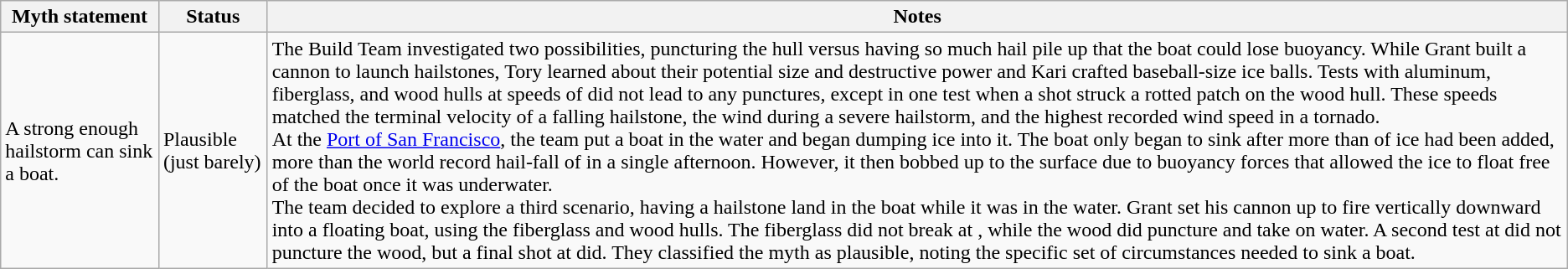<table class="wikitable plainrowheaders">
<tr>
<th>Myth statement</th>
<th>Status</th>
<th>Notes</th>
</tr>
<tr>
<td>A strong enough hailstorm can sink a boat.</td>
<td><span>Plausible</span> (<span>just barely</span>)</td>
<td>The Build Team investigated two possibilities, puncturing the hull versus having so much hail pile up that the boat could lose buoyancy. While Grant built a cannon to launch hailstones, Tory learned about their potential size and destructive power and Kari crafted baseball-size ice balls. Tests with aluminum, fiberglass, and wood hulls at speeds of  did not lead to any punctures, except in one test when a shot struck a rotted patch on the wood hull. These speeds matched the terminal velocity of a falling hailstone, the wind during a severe hailstorm, and the highest recorded wind speed in a tornado.<br>At the <a href='#'>Port of San Francisco</a>, the team put a boat in the water and began dumping ice into it. The boat only began to sink after more than  of ice had been added, more than the world record hail-fall of  in a single afternoon. However, it then bobbed up to the surface due to buoyancy forces that allowed the ice to float free of the boat once it was underwater.<br>The team decided to explore a third scenario, having a hailstone land in the boat while it was in the water. Grant set his cannon up to fire vertically downward into a floating boat, using the fiberglass and wood hulls. The fiberglass did not break at , while the wood did puncture and take on water. A second test at  did not puncture the wood, but a final shot at  did. They classified the myth as plausible, noting the specific set of circumstances needed to sink a boat.</td>
</tr>
</table>
